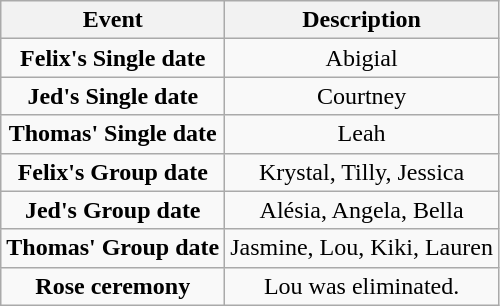<table class="wikitable sortable" style="text-align:center;">
<tr>
<th>Event</th>
<th>Description</th>
</tr>
<tr>
<td><strong>Felix's Single date</strong></td>
<td>Abigial</td>
</tr>
<tr>
<td><strong>Jed's Single date</strong></td>
<td>Courtney</td>
</tr>
<tr>
<td><strong>Thomas' Single date</strong></td>
<td>Leah</td>
</tr>
<tr>
<td><strong>Felix's Group date</strong></td>
<td>Krystal, Tilly, Jessica</td>
</tr>
<tr>
<td><strong>Jed's Group date</strong></td>
<td>Alésia, Angela, Bella</td>
</tr>
<tr>
<td><strong>Thomas' Group date</strong></td>
<td>Jasmine, Lou, Kiki, Lauren</td>
</tr>
<tr>
<td><strong>Rose ceremony</strong></td>
<td>Lou was eliminated.</td>
</tr>
</table>
